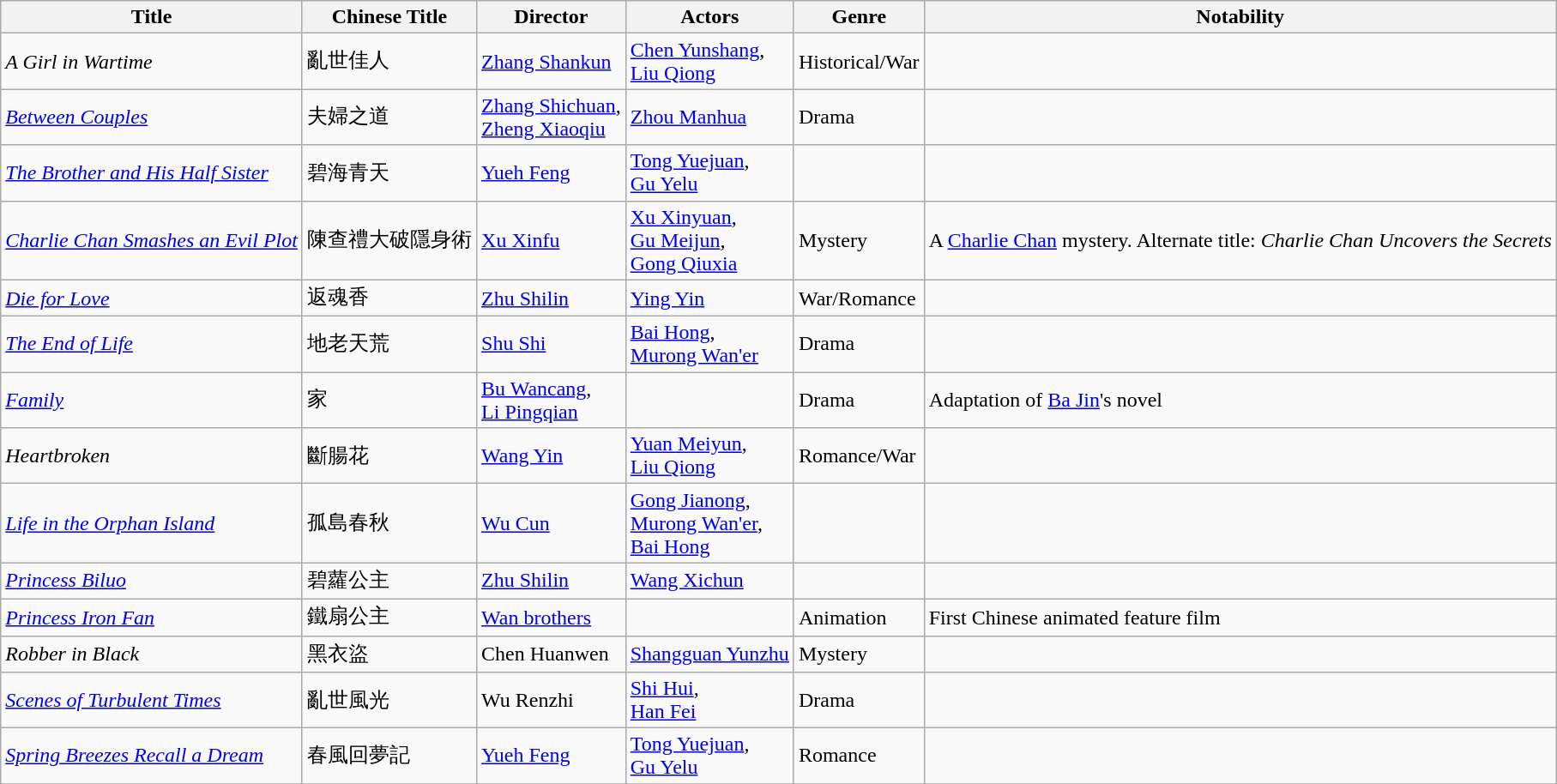<table class="wikitable">
<tr>
<th>Title</th>
<th>Chinese Title</th>
<th>Director</th>
<th>Actors</th>
<th>Genre</th>
<th>Notability</th>
</tr>
<tr>
<td><em>A Girl in Wartime</em></td>
<td>亂世佳人</td>
<td><a href='#'>Zhang Shankun</a></td>
<td><a href='#'>Chen Yunshang</a>,<br><a href='#'>Liu Qiong</a><br></td>
<td>Historical/War</td>
<td></td>
</tr>
<tr>
<td><em><a href='#'>Between Couples</a></em></td>
<td>夫婦之道</td>
<td><a href='#'>Zhang Shichuan</a>,<br><a href='#'>Zheng Xiaoqiu</a></td>
<td><a href='#'>Zhou Manhua</a></td>
<td>Drama</td>
<td></td>
</tr>
<tr>
<td><em><a href='#'>The Brother and His Half Sister</a></em></td>
<td>碧海青天</td>
<td><a href='#'>Yueh Feng</a></td>
<td><a href='#'>Tong Yuejuan</a>,<br><a href='#'>Gu Yelu</a></td>
<td></td>
<td></td>
</tr>
<tr>
<td><em><a href='#'>Charlie Chan Smashes an Evil Plot</a></em></td>
<td>陳查禮大破隱身術</td>
<td><a href='#'>Xu Xinfu</a></td>
<td><a href='#'>Xu Xinyuan</a>,<br><a href='#'>Gu Meijun</a>,<br><a href='#'>Gong Qiuxia</a></td>
<td>Mystery</td>
<td>A <a href='#'>Charlie Chan</a> mystery.  Alternate title:  <em>Charlie Chan Uncovers the Secrets</em></td>
</tr>
<tr>
<td><em><a href='#'>Die for Love</a></em></td>
<td>返魂香</td>
<td><a href='#'>Zhu Shilin</a></td>
<td><a href='#'>Ying Yin</a></td>
<td>War/Romance</td>
<td></td>
</tr>
<tr>
<td><em><a href='#'>The End of Life</a></em></td>
<td>地老天荒</td>
<td><a href='#'>Shu Shi</a></td>
<td><a href='#'>Bai Hong</a>,<br><a href='#'>Murong Wan'er</a></td>
<td>Drama</td>
<td></td>
</tr>
<tr>
<td><em><a href='#'>Family</a></em></td>
<td>家</td>
<td><a href='#'>Bu Wancang</a>,<br><a href='#'>Li Pingqian</a></td>
<td></td>
<td>Drama</td>
<td>Adaptation of <a href='#'>Ba Jin</a>'s novel</td>
</tr>
<tr>
<td><em>Heartbroken</em></td>
<td>斷腸花</td>
<td><a href='#'>Wang Yin</a></td>
<td><a href='#'>Yuan Meiyun</a>,<br><a href='#'>Liu Qiong</a></td>
<td>Romance/War</td>
<td></td>
</tr>
<tr>
<td><em><a href='#'>Life in the Orphan Island</a></em></td>
<td>孤島春秋</td>
<td><a href='#'>Wu Cun</a></td>
<td><a href='#'>Gong Jianong</a>,<br><a href='#'>Murong Wan'er</a>,<br><a href='#'>Bai Hong</a></td>
<td></td>
<td></td>
</tr>
<tr>
<td><em><a href='#'>Princess Biluo</a></em></td>
<td>碧蘿公主</td>
<td><a href='#'>Zhu Shilin</a></td>
<td><a href='#'>Wang Xichun</a></td>
<td></td>
<td></td>
</tr>
<tr>
<td><em><a href='#'>Princess Iron Fan</a></em></td>
<td>鐵扇公主</td>
<td><a href='#'>Wan brothers</a></td>
<td></td>
<td>Animation</td>
<td>First Chinese animated feature film</td>
</tr>
<tr>
<td><em>Robber in Black</em></td>
<td>黑衣盜</td>
<td>Chen Huanwen</td>
<td><a href='#'>Shangguan Yunzhu</a></td>
<td>Mystery</td>
<td></td>
</tr>
<tr>
<td><em><a href='#'>Scenes of Turbulent Times</a></em></td>
<td>亂世風光</td>
<td>Wu Renzhi</td>
<td><a href='#'>Shi Hui</a>,<br><a href='#'>Han Fei</a><br></td>
<td>Drama</td>
<td></td>
</tr>
<tr>
<td><em><a href='#'>Spring Breezes Recall a Dream</a></em></td>
<td>春風回夢記</td>
<td><a href='#'>Yueh Feng</a></td>
<td><a href='#'>Tong Yuejuan</a>,<br><a href='#'>Gu Yelu</a></td>
<td>Romance</td>
<td></td>
</tr>
<tr>
</tr>
</table>
